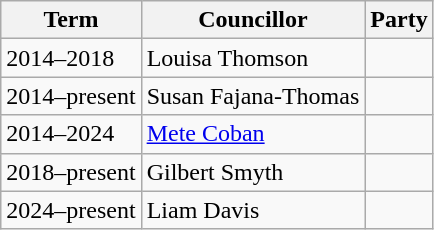<table class="wikitable">
<tr>
<th>Term</th>
<th>Councillor</th>
<th colspan=2>Party</th>
</tr>
<tr>
<td>2014–2018</td>
<td>Louisa Thomson</td>
<td></td>
</tr>
<tr>
<td>2014–present</td>
<td>Susan Fajana-Thomas</td>
<td></td>
</tr>
<tr>
<td>2014–2024</td>
<td><a href='#'>Mete Coban</a></td>
<td></td>
</tr>
<tr>
<td>2018–present</td>
<td>Gilbert Smyth</td>
<td></td>
</tr>
<tr>
<td>2024–present</td>
<td>Liam Davis</td>
<td></td>
</tr>
</table>
